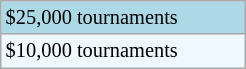<table class="wikitable" style="font-size:85%;" width=13%>
<tr style="background:lightblue;">
<td>$25,000 tournaments</td>
</tr>
<tr style="background:#f0f8ff;">
<td>$10,000 tournaments</td>
</tr>
</table>
